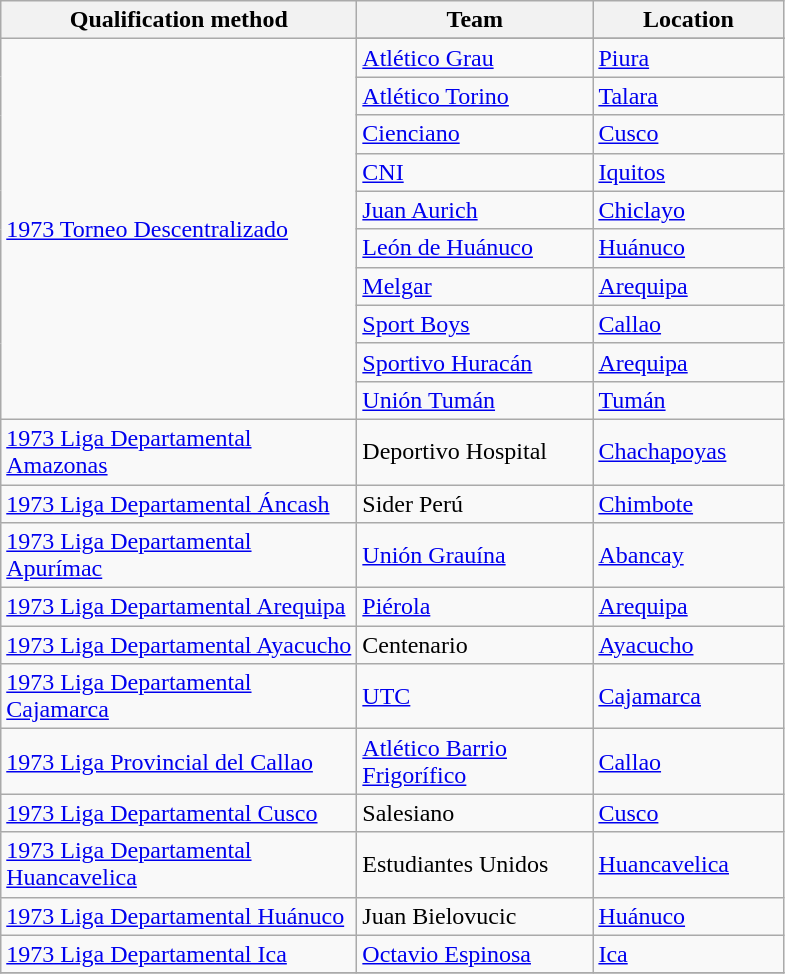<table class="wikitable sortable">
<tr>
<th width=230px>Qualification method</th>
<th width=150px>Team</th>
<th width=120px>Location</th>
</tr>
<tr>
<td rowspan=11 width=50><a href='#'>1973 Torneo Descentralizado</a></td>
</tr>
<tr>
<td><a href='#'>Atlético Grau</a></td>
<td><a href='#'>Piura</a></td>
</tr>
<tr>
<td><a href='#'>Atlético Torino</a></td>
<td><a href='#'>Talara</a></td>
</tr>
<tr>
<td><a href='#'>Cienciano</a></td>
<td><a href='#'>Cusco</a></td>
</tr>
<tr>
<td><a href='#'>CNI</a></td>
<td><a href='#'>Iquitos</a></td>
</tr>
<tr>
<td><a href='#'>Juan Aurich</a></td>
<td><a href='#'>Chiclayo</a></td>
</tr>
<tr>
<td><a href='#'>León de Huánuco</a></td>
<td><a href='#'>Huánuco</a></td>
</tr>
<tr>
<td><a href='#'>Melgar</a></td>
<td><a href='#'>Arequipa</a></td>
</tr>
<tr>
<td><a href='#'>Sport Boys</a></td>
<td><a href='#'>Callao</a></td>
</tr>
<tr>
<td><a href='#'>Sportivo Huracán</a></td>
<td><a href='#'>Arequipa</a></td>
</tr>
<tr>
<td><a href='#'>Unión Tumán</a></td>
<td><a href='#'>Tumán</a></td>
</tr>
<tr>
<td><a href='#'>1973 Liga Departamental Amazonas</a></td>
<td>Deportivo Hospital</td>
<td><a href='#'>Chachapoyas</a></td>
</tr>
<tr>
<td><a href='#'>1973 Liga Departamental Áncash</a></td>
<td>Sider Perú</td>
<td><a href='#'>Chimbote</a></td>
</tr>
<tr>
<td><a href='#'>1973 Liga Departamental Apurímac</a></td>
<td><a href='#'>Unión Grauína</a></td>
<td><a href='#'>Abancay</a></td>
</tr>
<tr>
<td><a href='#'>1973 Liga Departamental Arequipa</a></td>
<td><a href='#'>Piérola</a></td>
<td><a href='#'>Arequipa</a></td>
</tr>
<tr>
<td><a href='#'>1973 Liga Departamental Ayacucho</a></td>
<td>Centenario</td>
<td><a href='#'>Ayacucho</a></td>
</tr>
<tr>
<td><a href='#'>1973 Liga Departamental Cajamarca</a></td>
<td><a href='#'>UTC</a></td>
<td><a href='#'>Cajamarca</a></td>
</tr>
<tr>
<td><a href='#'>1973 Liga Provincial del Callao</a></td>
<td><a href='#'>Atlético Barrio Frigorífico</a></td>
<td><a href='#'>Callao</a></td>
</tr>
<tr>
<td><a href='#'>1973 Liga Departamental Cusco</a></td>
<td>Salesiano</td>
<td><a href='#'>Cusco</a></td>
</tr>
<tr>
<td><a href='#'>1973 Liga Departamental Huancavelica</a></td>
<td>Estudiantes Unidos</td>
<td><a href='#'>Huancavelica</a></td>
</tr>
<tr>
<td><a href='#'>1973 Liga Departamental Huánuco</a></td>
<td>Juan Bielovucic</td>
<td><a href='#'>Huánuco</a></td>
</tr>
<tr>
<td><a href='#'>1973 Liga Departamental Ica</a></td>
<td><a href='#'>Octavio Espinosa</a></td>
<td><a href='#'>Ica</a></td>
</tr>
<tr>
</tr>
</table>
